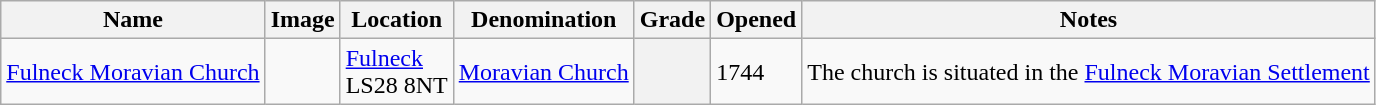<table class="wikitable sortable">
<tr>
<th>Name</th>
<th class="unsortable">Image</th>
<th>Location</th>
<th>Denomination</th>
<th>Grade</th>
<th>Opened</th>
<th class="unsortable">Notes</th>
</tr>
<tr>
<td><a href='#'>Fulneck Moravian Church</a></td>
<td></td>
<td><a href='#'>Fulneck</a><br>LS28 8NT</td>
<td><a href='#'>Moravian Church</a></td>
<th></th>
<td>1744</td>
<td>The church is situated in the <a href='#'>Fulneck Moravian Settlement</a></td>
</tr>
</table>
